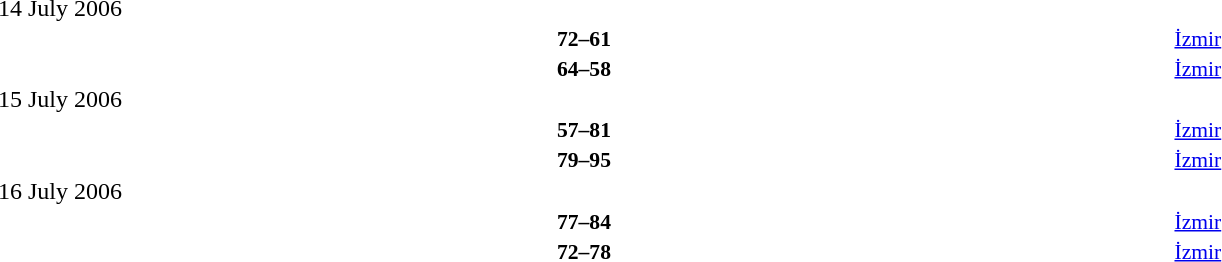<table style="width:100%;" cellspacing="1">
<tr>
<th width=25%></th>
<th width=3%></th>
<th width=6%></th>
<th width=3%></th>
<th width=25%></th>
</tr>
<tr>
<td>14 July 2006</td>
</tr>
<tr style=font-size:90%>
<td align=right><strong></strong></td>
<td></td>
<td align=center><strong>72–61</strong></td>
<td></td>
<td><strong></strong></td>
<td><a href='#'>İzmir</a></td>
</tr>
<tr style=font-size:90%>
<td align=right><strong></strong></td>
<td></td>
<td align=center><strong>64–58</strong></td>
<td></td>
<td><strong></strong></td>
<td><a href='#'>İzmir</a></td>
</tr>
<tr>
<td>15 July 2006</td>
</tr>
<tr style=font-size:90%>
<td align=right><strong></strong></td>
<td></td>
<td align=center><strong>57–81</strong></td>
<td></td>
<td><strong></strong></td>
<td><a href='#'>İzmir</a></td>
</tr>
<tr style=font-size:90%>
<td align=right><strong></strong></td>
<td></td>
<td align=center><strong>79–95</strong></td>
<td></td>
<td><strong></strong></td>
<td><a href='#'>İzmir</a></td>
</tr>
<tr>
<td>16 July 2006</td>
</tr>
<tr style=font-size:90%>
<td align=right><strong></strong></td>
<td></td>
<td align=center><strong>77–84</strong></td>
<td></td>
<td><strong></strong></td>
<td><a href='#'>İzmir</a></td>
</tr>
<tr style=font-size:90%>
<td align=right><strong></strong></td>
<td></td>
<td align=center><strong>72–78</strong></td>
<td></td>
<td><strong></strong></td>
<td><a href='#'>İzmir</a></td>
</tr>
</table>
